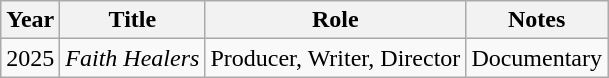<table class="wikitable">
<tr>
<th>Year</th>
<th>Title</th>
<th>Role</th>
<th>Notes</th>
</tr>
<tr>
<td>2025</td>
<td><em>Faith Healers</em></td>
<td>Producer, Writer, Director</td>
<td>Documentary</td>
</tr>
</table>
